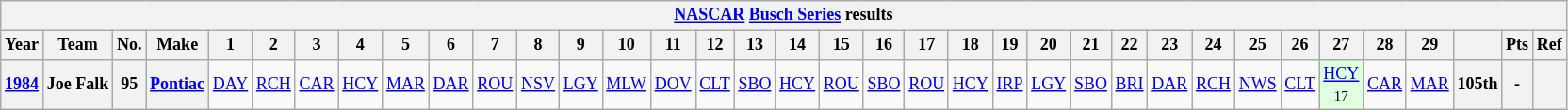<table class="wikitable" style="text-align:center; font-size:75%">
<tr>
<th colspan=42><a href='#'>NASCAR</a> <a href='#'>Busch Series</a> results</th>
</tr>
<tr>
<th>Year</th>
<th>Team</th>
<th>No.</th>
<th>Make</th>
<th>1</th>
<th>2</th>
<th>3</th>
<th>4</th>
<th>5</th>
<th>6</th>
<th>7</th>
<th>8</th>
<th>9</th>
<th>10</th>
<th>11</th>
<th>12</th>
<th>13</th>
<th>14</th>
<th>15</th>
<th>16</th>
<th>17</th>
<th>18</th>
<th>19</th>
<th>20</th>
<th>21</th>
<th>22</th>
<th>23</th>
<th>24</th>
<th>25</th>
<th>26</th>
<th>27</th>
<th>28</th>
<th>29</th>
<th></th>
<th>Pts</th>
<th>Ref</th>
</tr>
<tr>
<th><a href='#'>1984</a></th>
<th>Joe Falk</th>
<th>95</th>
<th><a href='#'>Pontiac</a></th>
<td><a href='#'>DAY</a></td>
<td><a href='#'>RCH</a></td>
<td><a href='#'>CAR</a></td>
<td><a href='#'>HCY</a></td>
<td><a href='#'>MAR</a></td>
<td><a href='#'>DAR</a></td>
<td><a href='#'>ROU</a></td>
<td><a href='#'>NSV</a></td>
<td><a href='#'>LGY</a></td>
<td><a href='#'>MLW</a></td>
<td><a href='#'>DOV</a></td>
<td><a href='#'>CLT</a></td>
<td><a href='#'>SBO</a></td>
<td><a href='#'>HCY</a></td>
<td><a href='#'>ROU</a></td>
<td><a href='#'>SBO</a></td>
<td><a href='#'>ROU</a></td>
<td><a href='#'>HCY</a></td>
<td><a href='#'>IRP</a></td>
<td><a href='#'>LGY</a></td>
<td><a href='#'>SBO</a></td>
<td><a href='#'>BRI</a></td>
<td><a href='#'>DAR</a></td>
<td><a href='#'>RCH</a></td>
<td><a href='#'>NWS</a></td>
<td><a href='#'>CLT</a></td>
<td style="background:#DFFFDF;"><a href='#'>HCY</a><br><small>17</small></td>
<td><a href='#'>CAR</a></td>
<td><a href='#'>MAR</a></td>
<th>105th</th>
<th>-</th>
<th></th>
</tr>
</table>
